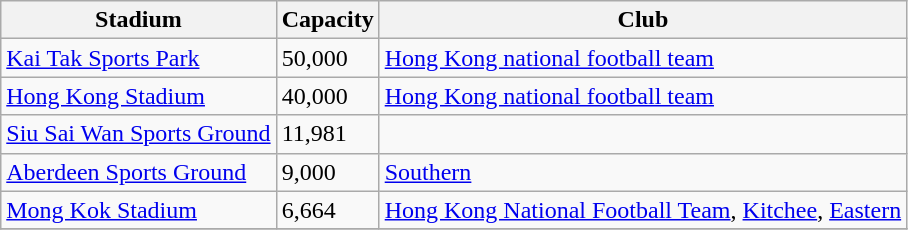<table class="wikitable sortable">
<tr>
<th>Stadium</th>
<th>Capacity</th>
<th>Club</th>
</tr>
<tr>
<td><a href='#'>Kai Tak Sports Park</a></td>
<td>50,000</td>
<td><a href='#'>Hong Kong national football team</a></td>
</tr>
<tr>
<td><a href='#'>Hong Kong Stadium</a></td>
<td>40,000</td>
<td><a href='#'>Hong Kong national football team</a></td>
</tr>
<tr>
<td><a href='#'>Siu Sai Wan Sports Ground</a></td>
<td>11,981</td>
<td></td>
</tr>
<tr>
<td><a href='#'>Aberdeen Sports Ground</a></td>
<td>9,000</td>
<td><a href='#'>Southern</a></td>
</tr>
<tr>
<td><a href='#'>Mong Kok Stadium</a></td>
<td>6,664</td>
<td><a href='#'>Hong Kong National Football Team</a>, <a href='#'>Kitchee</a>, <a href='#'>Eastern</a></td>
</tr>
<tr>
</tr>
</table>
